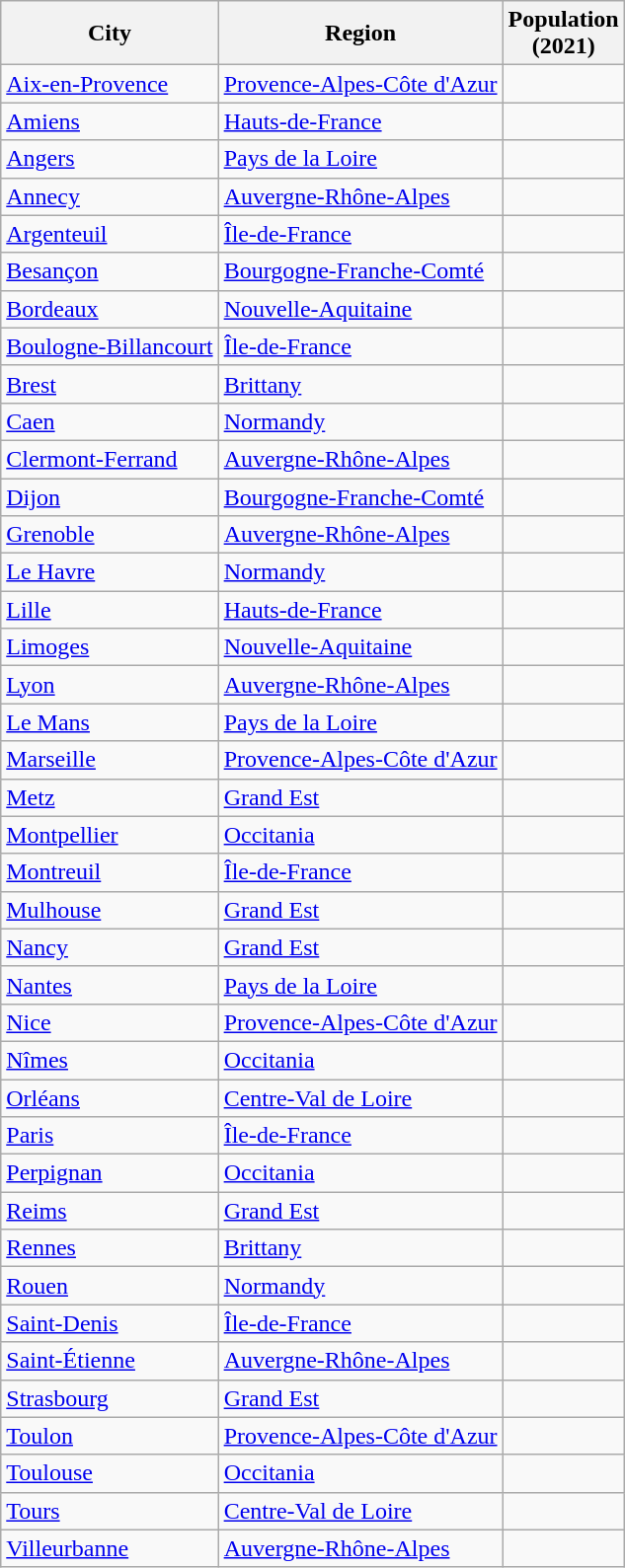<table class="wikitable sortable sticky-header col3right">
<tr>
<th>City</th>
<th>Region</th>
<th>Population<br>(2021)</th>
</tr>
<tr>
<td><a href='#'>Aix-en-Provence</a></td>
<td><a href='#'>Provence-Alpes-Côte d'Azur</a></td>
<td></td>
</tr>
<tr>
<td><a href='#'>Amiens</a></td>
<td><a href='#'>Hauts-de-France</a></td>
<td></td>
</tr>
<tr>
<td><a href='#'>Angers</a></td>
<td><a href='#'>Pays de la Loire</a></td>
<td></td>
</tr>
<tr>
<td><a href='#'>Annecy</a></td>
<td><a href='#'>Auvergne-Rhône-Alpes</a></td>
<td></td>
</tr>
<tr>
<td><a href='#'>Argenteuil</a></td>
<td><a href='#'>Île-de-France</a></td>
<td></td>
</tr>
<tr>
<td><a href='#'>Besançon</a></td>
<td><a href='#'>Bourgogne-Franche-Comté</a></td>
<td></td>
</tr>
<tr>
<td><a href='#'>Bordeaux</a></td>
<td><a href='#'>Nouvelle-Aquitaine</a></td>
<td></td>
</tr>
<tr>
<td><a href='#'>Boulogne-Billancourt</a></td>
<td><a href='#'>Île-de-France</a></td>
<td></td>
</tr>
<tr>
<td><a href='#'>Brest</a></td>
<td><a href='#'>Brittany</a></td>
<td></td>
</tr>
<tr>
<td><a href='#'>Caen</a></td>
<td><a href='#'>Normandy</a></td>
<td></td>
</tr>
<tr>
<td><a href='#'>Clermont-Ferrand</a></td>
<td><a href='#'>Auvergne-Rhône-Alpes</a></td>
<td></td>
</tr>
<tr>
<td><a href='#'>Dijon</a></td>
<td><a href='#'>Bourgogne-Franche-Comté</a></td>
<td></td>
</tr>
<tr>
<td><a href='#'>Grenoble</a></td>
<td><a href='#'>Auvergne-Rhône-Alpes</a></td>
<td></td>
</tr>
<tr>
<td><a href='#'>Le Havre</a></td>
<td><a href='#'>Normandy</a></td>
<td></td>
</tr>
<tr>
<td><a href='#'>Lille</a></td>
<td><a href='#'>Hauts-de-France</a></td>
<td></td>
</tr>
<tr>
<td><a href='#'>Limoges</a></td>
<td><a href='#'>Nouvelle-Aquitaine</a></td>
<td></td>
</tr>
<tr>
<td><a href='#'>Lyon</a></td>
<td><a href='#'>Auvergne-Rhône-Alpes</a></td>
<td></td>
</tr>
<tr>
<td><a href='#'>Le Mans</a></td>
<td><a href='#'>Pays de la Loire</a></td>
<td></td>
</tr>
<tr>
<td><a href='#'>Marseille</a></td>
<td><a href='#'>Provence-Alpes-Côte d'Azur</a></td>
<td></td>
</tr>
<tr>
<td><a href='#'>Metz</a></td>
<td><a href='#'>Grand Est</a></td>
<td></td>
</tr>
<tr>
<td><a href='#'>Montpellier</a></td>
<td><a href='#'>Occitania</a></td>
<td></td>
</tr>
<tr>
<td><a href='#'>Montreuil</a></td>
<td><a href='#'>Île-de-France</a></td>
<td></td>
</tr>
<tr>
<td><a href='#'>Mulhouse</a></td>
<td><a href='#'>Grand Est</a></td>
<td></td>
</tr>
<tr>
<td><a href='#'>Nancy</a></td>
<td><a href='#'>Grand Est</a></td>
<td></td>
</tr>
<tr>
<td><a href='#'>Nantes</a></td>
<td><a href='#'>Pays de la Loire</a></td>
<td></td>
</tr>
<tr>
<td><a href='#'>Nice</a></td>
<td><a href='#'>Provence-Alpes-Côte d'Azur</a></td>
<td></td>
</tr>
<tr>
<td><a href='#'>Nîmes</a></td>
<td><a href='#'>Occitania</a></td>
<td></td>
</tr>
<tr>
<td><a href='#'>Orléans</a></td>
<td><a href='#'>Centre-Val de Loire</a></td>
<td></td>
</tr>
<tr>
<td><a href='#'>Paris</a></td>
<td><a href='#'>Île-de-France</a></td>
<td></td>
</tr>
<tr>
<td><a href='#'>Perpignan</a></td>
<td><a href='#'>Occitania</a></td>
<td></td>
</tr>
<tr>
<td><a href='#'>Reims</a></td>
<td><a href='#'>Grand Est</a></td>
<td></td>
</tr>
<tr>
<td><a href='#'>Rennes</a></td>
<td><a href='#'>Brittany</a></td>
<td></td>
</tr>
<tr>
<td><a href='#'>Rouen</a></td>
<td><a href='#'>Normandy</a></td>
<td></td>
</tr>
<tr>
<td><a href='#'>Saint-Denis</a></td>
<td><a href='#'>Île-de-France</a></td>
<td></td>
</tr>
<tr>
<td><a href='#'>Saint-Étienne</a></td>
<td><a href='#'>Auvergne-Rhône-Alpes</a></td>
<td></td>
</tr>
<tr>
<td><a href='#'>Strasbourg</a></td>
<td><a href='#'>Grand Est</a></td>
<td></td>
</tr>
<tr>
<td><a href='#'>Toulon</a></td>
<td><a href='#'>Provence-Alpes-Côte d'Azur</a></td>
<td></td>
</tr>
<tr>
<td><a href='#'>Toulouse</a></td>
<td><a href='#'>Occitania</a></td>
<td></td>
</tr>
<tr>
<td><a href='#'>Tours</a></td>
<td><a href='#'>Centre-Val de Loire</a></td>
<td></td>
</tr>
<tr>
<td><a href='#'>Villeurbanne</a></td>
<td><a href='#'>Auvergne-Rhône-Alpes</a></td>
<td></td>
</tr>
</table>
